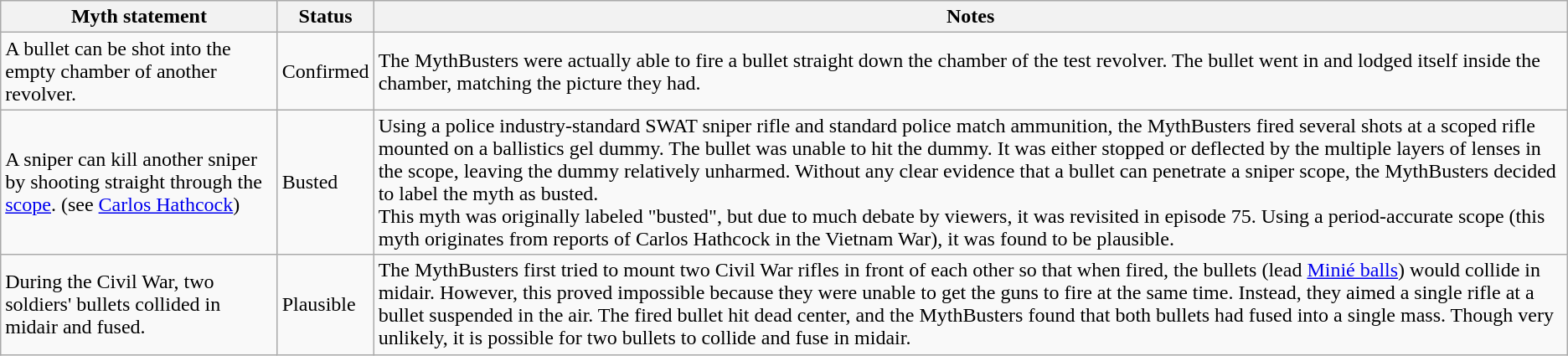<table class="wikitable plainrowheaders">
<tr>
<th>Myth statement</th>
<th>Status</th>
<th>Notes</th>
</tr>
<tr>
<td>A bullet can be shot into the empty chamber of another revolver.</td>
<td><span>Confirmed</span></td>
<td>The MythBusters were actually able to fire a bullet straight down the chamber of the test revolver. The bullet went in and lodged itself inside the chamber, matching the picture they had.</td>
</tr>
<tr>
<td>A sniper can kill another sniper by shooting straight through the <a href='#'>scope</a>. (see <a href='#'>Carlos Hathcock</a>)</td>
<td><span>Busted</span></td>
<td>Using a police industry-standard SWAT sniper rifle and standard police match ammunition, the MythBusters fired several shots at a scoped rifle mounted on a ballistics gel dummy. The bullet was unable to hit the dummy. It was either stopped or deflected by the multiple layers of lenses in the scope, leaving the dummy relatively unharmed. Without any clear evidence that a bullet can penetrate a sniper scope, the MythBusters decided to label the myth as busted.<br>This myth was originally labeled "busted", but due to much debate by viewers, it was revisited in episode 75. Using a period-accurate scope (this myth originates from reports of Carlos Hathcock in the Vietnam War), it was found to be plausible.</td>
</tr>
<tr>
<td>During the Civil War, two soldiers' bullets collided in midair and fused.</td>
<td><span>Plausible</span></td>
<td>The MythBusters first tried to mount two Civil War rifles in front of each other so that when fired, the bullets (lead <a href='#'>Minié balls</a>) would collide in midair. However, this proved impossible because they were unable to get the guns to fire at the same time. Instead, they aimed a single rifle at a bullet suspended in the air. The fired bullet hit dead center, and the MythBusters found that both bullets had fused into a single mass. Though very unlikely, it is possible for two bullets to collide and fuse in midair.</td>
</tr>
</table>
